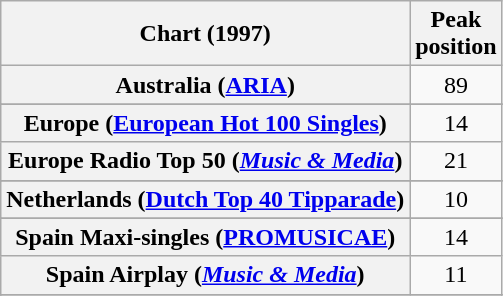<table class="wikitable sortable plainrowheaders" style="text-align:center">
<tr>
<th scope="col">Chart (1997)</th>
<th scope="col">Peak<br>position</th>
</tr>
<tr>
<th scope="row">Australia (<a href='#'>ARIA</a>)</th>
<td>89</td>
</tr>
<tr>
</tr>
<tr>
</tr>
<tr>
<th scope="row">Europe (<a href='#'>European Hot 100 Singles</a>)</th>
<td>14</td>
</tr>
<tr>
<th scope="row">Europe Radio Top 50 (<em><a href='#'>Music & Media</a></em>)</th>
<td>21</td>
</tr>
<tr>
</tr>
<tr>
<th scope="row">Netherlands (<a href='#'>Dutch Top 40 Tipparade</a>)</th>
<td>10</td>
</tr>
<tr>
</tr>
<tr>
</tr>
<tr>
<th scope="row">Spain Maxi-singles (<a href='#'>PROMUSICAE</a>)</th>
<td>14</td>
</tr>
<tr>
<th scope="row">Spain Airplay (<em><a href='#'>Music & Media</a></em>)</th>
<td>11</td>
</tr>
<tr>
</tr>
<tr>
</tr>
<tr>
</tr>
</table>
